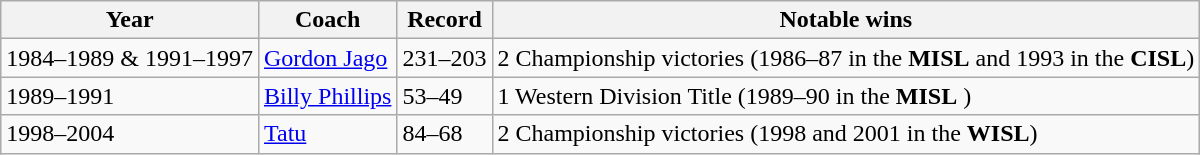<table class="wikitable">
<tr>
<th>Year</th>
<th>Coach</th>
<th>Record</th>
<th>Notable wins</th>
</tr>
<tr>
<td>1984–1989 & 1991–1997</td>
<td><a href='#'>Gordon Jago</a></td>
<td>231–203</td>
<td>2  Championship victories (1986–87 in the <strong>MISL</strong>   and 1993 in the <strong>CISL</strong>)</td>
</tr>
<tr>
<td>1989–1991</td>
<td><a href='#'>Billy Phillips</a></td>
<td>53–49</td>
<td>1 Western Division Title (1989–90 in the <strong>MISL</strong> )</td>
</tr>
<tr>
<td>1998–2004</td>
<td><a href='#'>Tatu</a></td>
<td>84–68</td>
<td>2 Championship victories (1998 and 2001  in the <strong>WISL</strong>)</td>
</tr>
</table>
